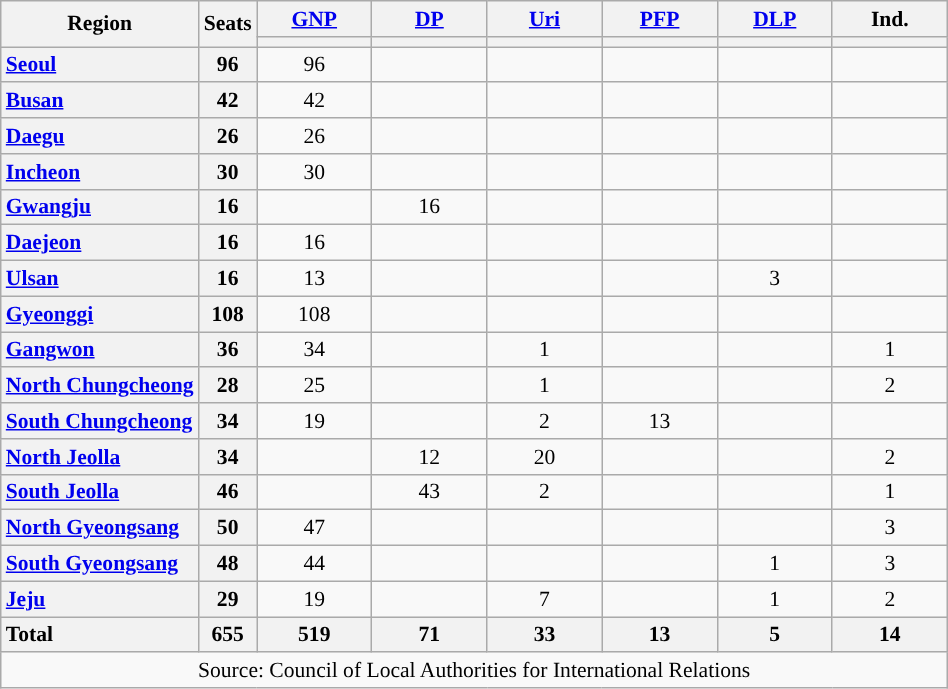<table class="wikitable" style="text-align:center; font-size: 0.9em;">
<tr>
<th rowspan="2">Region</th>
<th rowspan="2">Seats</th>
<th class="unsortable" style="width:70px;"><a href='#'>GNP</a></th>
<th class="unsortable" style="width:70px;"><a href='#'>DP</a></th>
<th class="unsortable" style="width:70px;"><a href='#'>Uri</a></th>
<th class="unsortable" style="width:70px;"><a href='#'>PFP</a></th>
<th class="unsortable" style="width:70px;"><a href='#'>DLP</a></th>
<th class="unsortable" style="width:70px;">Ind.</th>
</tr>
<tr>
<th style="background:"></th>
<th style="background:"></th>
<th style="background:"></th>
<th style="background:"></th>
<th style="background:"></th>
<th style="background:"></th>
</tr>
<tr>
<th style="text-align: left;"><a href='#'>Seoul</a></th>
<th>96</th>
<td>96</td>
<td></td>
<td></td>
<td></td>
<td></td>
<td></td>
</tr>
<tr>
<th style="text-align: left;"><a href='#'>Busan</a></th>
<th>42</th>
<td>42</td>
<td></td>
<td></td>
<td></td>
<td></td>
<td></td>
</tr>
<tr>
<th style="text-align: left;"><a href='#'>Daegu</a></th>
<th>26</th>
<td>26</td>
<td></td>
<td></td>
<td></td>
<td></td>
<td></td>
</tr>
<tr>
<th style="text-align: left;"><a href='#'>Incheon</a></th>
<th>30</th>
<td>30</td>
<td></td>
<td></td>
<td></td>
<td></td>
<td></td>
</tr>
<tr>
<th style="text-align: left;"><a href='#'>Gwangju</a></th>
<th>16</th>
<td></td>
<td>16</td>
<td></td>
<td></td>
<td></td>
<td></td>
</tr>
<tr>
<th style="text-align: left;"><a href='#'>Daejeon</a></th>
<th>16</th>
<td>16</td>
<td></td>
<td></td>
<td></td>
<td></td>
<td></td>
</tr>
<tr>
<th style="text-align: left;"><a href='#'>Ulsan</a></th>
<th>16</th>
<td>13</td>
<td></td>
<td></td>
<td></td>
<td>3</td>
<td></td>
</tr>
<tr>
<th style="text-align: left;"><a href='#'>Gyeonggi</a></th>
<th>108</th>
<td>108</td>
<td></td>
<td></td>
<td></td>
<td></td>
<td></td>
</tr>
<tr>
<th style="text-align: left;"><a href='#'>Gangwon</a></th>
<th>36</th>
<td>34</td>
<td></td>
<td>1</td>
<td></td>
<td></td>
<td>1</td>
</tr>
<tr>
<th style="text-align: left;"><a href='#'>North Chungcheong</a></th>
<th>28</th>
<td>25</td>
<td></td>
<td>1</td>
<td></td>
<td></td>
<td>2</td>
</tr>
<tr>
<th style="text-align: left;"><a href='#'>South Chungcheong</a></th>
<th>34</th>
<td>19</td>
<td></td>
<td>2</td>
<td>13</td>
<td></td>
<td></td>
</tr>
<tr>
<th style="text-align: left;"><a href='#'>North Jeolla</a></th>
<th>34</th>
<td></td>
<td>12</td>
<td>20</td>
<td></td>
<td></td>
<td>2</td>
</tr>
<tr>
<th style="text-align: left;"><a href='#'>South Jeolla</a></th>
<th>46</th>
<td></td>
<td>43</td>
<td>2</td>
<td></td>
<td></td>
<td>1</td>
</tr>
<tr>
<th style="text-align: left;"><a href='#'>North Gyeongsang</a></th>
<th>50</th>
<td>47</td>
<td></td>
<td></td>
<td></td>
<td></td>
<td>3</td>
</tr>
<tr>
<th style="text-align: left;"><a href='#'>South Gyeongsang</a></th>
<th>48</th>
<td>44</td>
<td></td>
<td></td>
<td></td>
<td>1</td>
<td>3</td>
</tr>
<tr>
<th style="text-align: left;"><a href='#'>Jeju</a></th>
<th>29</th>
<td>19</td>
<td></td>
<td>7</td>
<td></td>
<td>1</td>
<td>2</td>
</tr>
<tr class="sortbottom">
<th style="text-align: left;">Total</th>
<th>655</th>
<th>519</th>
<th>71</th>
<th>33</th>
<th>13</th>
<th>5</th>
<th>14</th>
</tr>
<tr>
<td colspan="8">Source: Council of Local Authorities for International Relations</td>
</tr>
</table>
